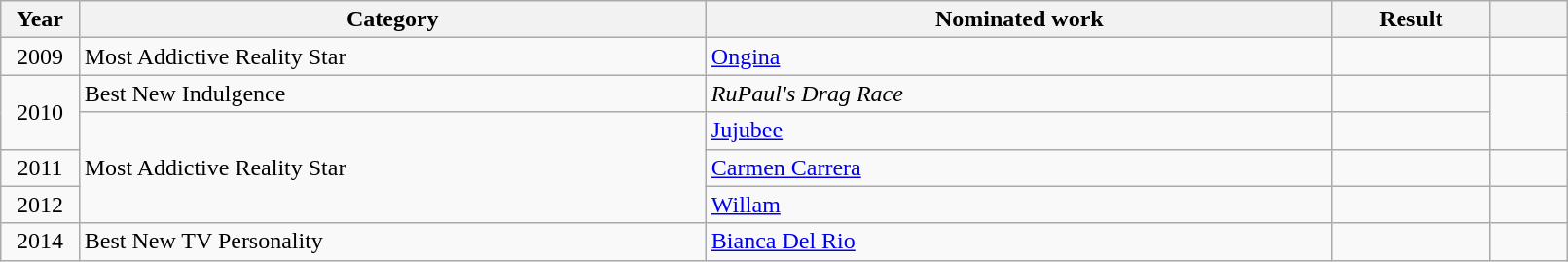<table class="wikitable" style="width:85%;">
<tr>
<th width=5%>Year</th>
<th style="width:40%;">Category</th>
<th style="width:40%;">Nominated work</th>
<th style="width:10%;">Result</th>
<th width=5%></th>
</tr>
<tr>
<td style="text-align: center;">2009</td>
<td>Most Addictive Reality Star</td>
<td><a href='#'>Ongina</a></td>
<td></td>
<td></td>
</tr>
<tr>
<td rowspan="2" style="text-align: center;">2010</td>
<td>Best New Indulgence</td>
<td><em>RuPaul's Drag Race</em></td>
<td></td>
<td rowspan="2"></td>
</tr>
<tr>
<td rowspan="3">Most Addictive Reality Star</td>
<td><a href='#'>Jujubee</a></td>
<td></td>
</tr>
<tr>
<td style="text-align: center;">2011</td>
<td><a href='#'>Carmen Carrera</a></td>
<td></td>
<td></td>
</tr>
<tr>
<td style="text-align: center;">2012</td>
<td><a href='#'>Willam</a></td>
<td></td>
<td></td>
</tr>
<tr>
<td style="text-align: center;">2014</td>
<td>Best New TV Personality</td>
<td><a href='#'>Bianca Del Rio</a></td>
<td></td>
<td></td>
</tr>
</table>
